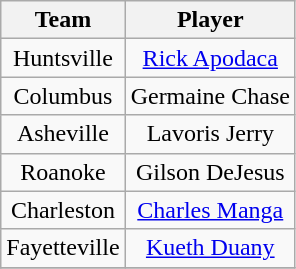<table class="wikitable" style="text-align:center">
<tr>
<th>Team</th>
<th>Player</th>
</tr>
<tr>
<td>Huntsville</td>
<td><a href='#'>Rick Apodaca</a></td>
</tr>
<tr>
<td>Columbus</td>
<td>Germaine Chase</td>
</tr>
<tr>
<td>Asheville</td>
<td>Lavoris Jerry</td>
</tr>
<tr>
<td>Roanoke</td>
<td>Gilson DeJesus</td>
</tr>
<tr>
<td>Charleston</td>
<td><a href='#'>Charles Manga</a></td>
</tr>
<tr>
<td>Fayetteville</td>
<td><a href='#'>Kueth Duany</a></td>
</tr>
<tr>
</tr>
</table>
